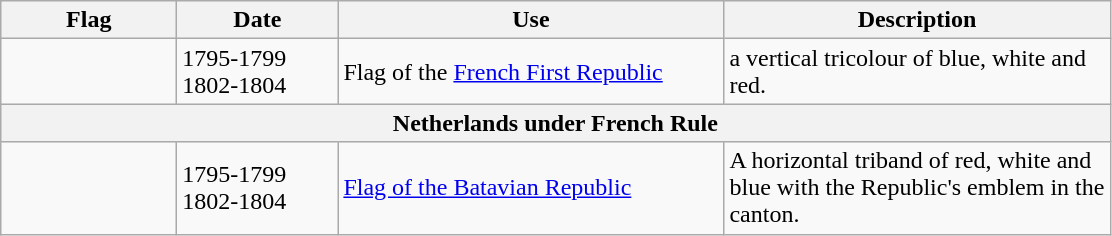<table class="wikitable">
<tr>
<th style="width:110px;">Flag</th>
<th style="width:100px;">Date</th>
<th style="width:250px;">Use</th>
<th style="width:250px;">Description</th>
</tr>
<tr>
<td></td>
<td>1795-1799<br>1802-1804</td>
<td>Flag of the <a href='#'>French First Republic</a></td>
<td>a vertical tricolour of blue, white and red.</td>
</tr>
<tr>
<th colspan="4">Netherlands under French Rule</th>
</tr>
<tr>
<td></td>
<td>1795-1799<br>1802-1804</td>
<td><a href='#'>Flag of the Batavian Republic</a></td>
<td>A horizontal triband of red, white and blue with the Republic's emblem in the canton.</td>
</tr>
</table>
